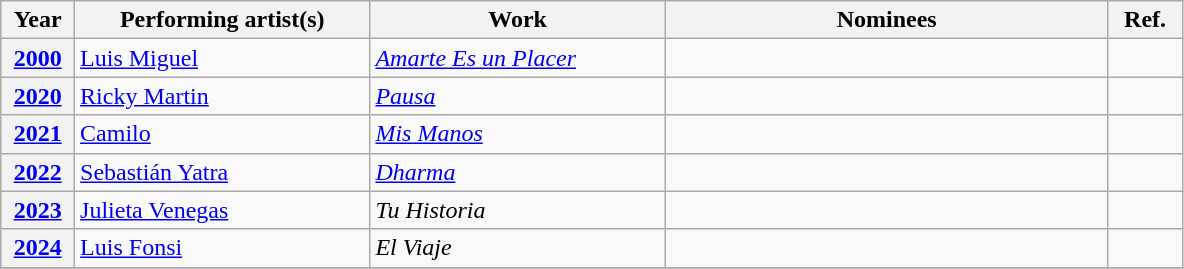<table class="wikitable plainrowheaders sortable">
<tr>
<th scope="col" width="5%">Year</th>
<th scope="col" width="20%">Performing artist(s)</th>
<th scope="col" width="20%">Work</th>
<th scope="col" class="unsortable" width="30%">Nominees</th>
<th scope="col" class="unsortable" width="5%">Ref.</th>
</tr>
<tr>
<th style="text-align:center;"><a href='#'>2000</a></th>
<td><a href='#'>Luis Miguel</a></td>
<td><em><a href='#'>Amarte Es un Placer</a></em></td>
<td></td>
<td style="text-align:center;"></td>
</tr>
<tr>
<th style="text-align:center;" scope="row"><a href='#'><strong>2020</strong></a></th>
<td><a href='#'>Ricky Martin</a></td>
<td><em><a href='#'>Pausa</a></em></td>
<td></td>
<td style="text-align:center;"></td>
</tr>
<tr>
<th style="text-align:center;" scope="row"><a href='#'><strong>2021</strong></a></th>
<td><a href='#'>Camilo</a></td>
<td><em><a href='#'>Mis Manos</a></em></td>
<td></td>
<td style="text-align:center;"></td>
</tr>
<tr>
<th style="text-align:center;" scope="row"><a href='#'><strong>2022</strong></a></th>
<td><a href='#'>Sebastián Yatra</a></td>
<td><em><a href='#'>Dharma</a></em></td>
<td></td>
<td style="text-align:center;"></td>
</tr>
<tr>
<th style="text-align:center;" scope="row"><a href='#'><strong>2023</strong></a></th>
<td><a href='#'>Julieta Venegas</a></td>
<td><em>Tu Historia</em></td>
<td></td>
<td style="text-align:center;"></td>
</tr>
<tr>
<th style="text-align:center;" scope="row"><a href='#'><strong>2024</strong></a></th>
<td><a href='#'>Luis Fonsi</a></td>
<td><em>El Viaje</em></td>
<td></td>
<td align="center"></td>
</tr>
<tr>
</tr>
</table>
